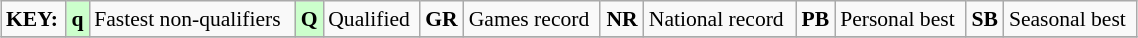<table class="wikitable" style="margin:0.5em auto; font-size:90%;position:relative;" width=60%>
<tr>
<td><strong>KEY:</strong></td>
<td bgcolor=ccffcc align=center><strong>q</strong></td>
<td>Fastest non-qualifiers</td>
<td bgcolor=ccffcc align=center><strong>Q</strong></td>
<td>Qualified</td>
<td align=center><strong>GR</strong></td>
<td>Games record</td>
<td align=center><strong>NR</strong></td>
<td>National record</td>
<td align=center><strong>PB</strong></td>
<td>Personal best</td>
<td align=center><strong>SB</strong></td>
<td>Seasonal best</td>
</tr>
<tr>
</tr>
</table>
